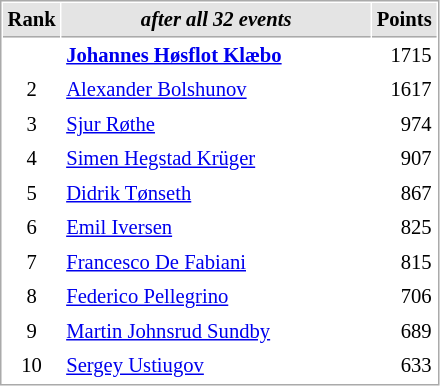<table cellspacing="1" cellpadding="3" style="border:1px solid #AAAAAA;font-size:86%">
<tr style="background-color: #E4E4E4;">
<th style="border-bottom:1px solid #AAAAAA" width=10>Rank</th>
<th style="border-bottom:1px solid #AAAAAA" width=200><em>after all 32 events</em></th>
<th style="border-bottom:1px solid #AAAAAA" width=20 align=right>Points</th>
</tr>
<tr>
<td align=center><strong><span>  </span></strong></td>
<td> <strong><a href='#'>Johannes Høsflot Klæbo</a></strong></td>
<td align=right>1715</td>
</tr>
<tr>
<td align=center>2</td>
<td> <a href='#'>Alexander Bolshunov</a></td>
<td align=right>1617</td>
</tr>
<tr>
<td align=center>3</td>
<td> <a href='#'>Sjur Røthe</a></td>
<td align=right>974</td>
</tr>
<tr>
<td align=center>4</td>
<td> <a href='#'>Simen Hegstad Krüger</a></td>
<td align=right>907</td>
</tr>
<tr>
<td align=center>5</td>
<td> <a href='#'>Didrik Tønseth</a></td>
<td align=right>867</td>
</tr>
<tr>
<td align=center>6</td>
<td> <a href='#'>Emil Iversen</a></td>
<td align=right>825</td>
</tr>
<tr>
<td align=center>7</td>
<td> <a href='#'>Francesco De Fabiani</a></td>
<td align=right>815</td>
</tr>
<tr>
<td align=center>8</td>
<td> <a href='#'>Federico Pellegrino</a></td>
<td align=right>706</td>
</tr>
<tr>
<td align=center>9</td>
<td> <a href='#'>Martin Johnsrud Sundby</a></td>
<td align=right>689</td>
</tr>
<tr>
<td align=center>10</td>
<td> <a href='#'>Sergey Ustiugov</a></td>
<td align=right>633</td>
</tr>
</table>
